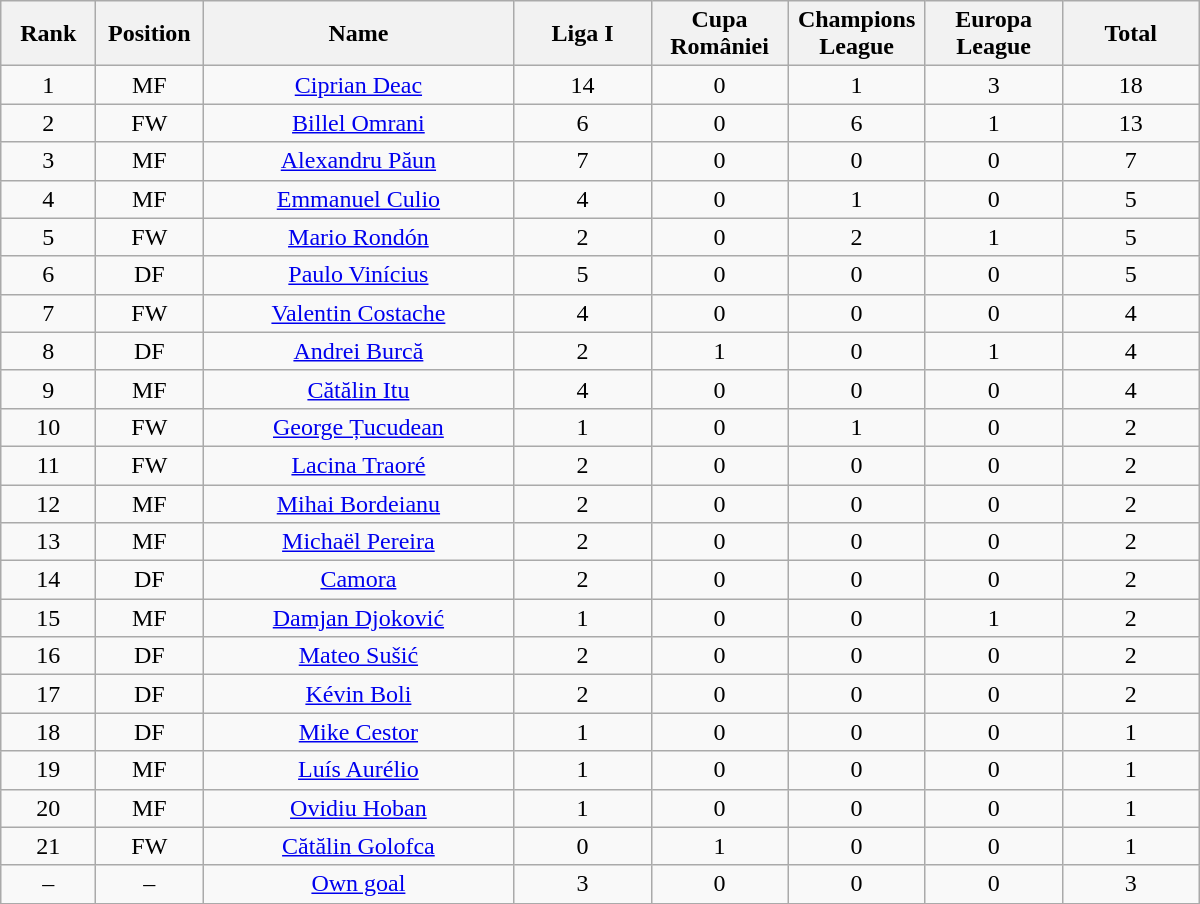<table class="wikitable" style="text-align:center;">
<tr>
<th style="width:56px;">Rank</th>
<th style="width:64px;">Position</th>
<th style="width:200px;">Name</th>
<th style="width:84px;">Liga I</th>
<th style="width:84px;">Cupa României</th>
<th style="width:84px;">Champions League</th>
<th style="width:84px;">Europa League</th>
<th style="width:84px;">Total</th>
</tr>
<tr>
<td>1</td>
<td>MF</td>
<td> <a href='#'>Ciprian Deac</a></td>
<td>14</td>
<td>0</td>
<td>1</td>
<td>3</td>
<td>18</td>
</tr>
<tr>
<td>2</td>
<td>FW</td>
<td> <a href='#'>Billel Omrani</a></td>
<td>6</td>
<td>0</td>
<td>6</td>
<td>1</td>
<td>13</td>
</tr>
<tr>
<td>3</td>
<td>MF</td>
<td> <a href='#'>Alexandru Păun</a></td>
<td>7</td>
<td>0</td>
<td>0</td>
<td>0</td>
<td>7</td>
</tr>
<tr>
<td>4</td>
<td>MF</td>
<td> <a href='#'>Emmanuel Culio</a></td>
<td>4</td>
<td>0</td>
<td>1</td>
<td>0</td>
<td>5</td>
</tr>
<tr>
<td>5</td>
<td>FW</td>
<td> <a href='#'>Mario Rondón</a></td>
<td>2</td>
<td>0</td>
<td>2</td>
<td>1</td>
<td>5</td>
</tr>
<tr>
<td>6</td>
<td>DF</td>
<td> <a href='#'>Paulo Vinícius</a></td>
<td>5</td>
<td>0</td>
<td>0</td>
<td>0</td>
<td>5</td>
</tr>
<tr>
<td>7</td>
<td>FW</td>
<td> <a href='#'>Valentin Costache</a></td>
<td>4</td>
<td>0</td>
<td>0</td>
<td>0</td>
<td>4</td>
</tr>
<tr>
<td>8</td>
<td>DF</td>
<td> <a href='#'>Andrei Burcă</a></td>
<td>2</td>
<td>1</td>
<td>0</td>
<td>1</td>
<td>4</td>
</tr>
<tr>
<td>9</td>
<td>MF</td>
<td> <a href='#'>Cătălin Itu</a></td>
<td>4</td>
<td>0</td>
<td>0</td>
<td>0</td>
<td>4</td>
</tr>
<tr>
<td>10</td>
<td>FW</td>
<td> <a href='#'>George Țucudean</a></td>
<td>1</td>
<td>0</td>
<td>1</td>
<td>0</td>
<td>2</td>
</tr>
<tr>
<td>11</td>
<td>FW</td>
<td> <a href='#'>Lacina Traoré</a></td>
<td>2</td>
<td>0</td>
<td>0</td>
<td>0</td>
<td>2</td>
</tr>
<tr>
<td>12</td>
<td>MF</td>
<td> <a href='#'>Mihai Bordeianu</a></td>
<td>2</td>
<td>0</td>
<td>0</td>
<td>0</td>
<td>2</td>
</tr>
<tr>
<td>13</td>
<td>MF</td>
<td> <a href='#'>Michaël Pereira</a></td>
<td>2</td>
<td>0</td>
<td>0</td>
<td>0</td>
<td>2</td>
</tr>
<tr>
<td>14</td>
<td>DF</td>
<td> <a href='#'>Camora</a></td>
<td>2</td>
<td>0</td>
<td>0</td>
<td>0</td>
<td>2</td>
</tr>
<tr>
<td>15</td>
<td>MF</td>
<td> <a href='#'>Damjan Djoković</a></td>
<td>1</td>
<td>0</td>
<td>0</td>
<td>1</td>
<td>2</td>
</tr>
<tr>
<td>16</td>
<td>DF</td>
<td> <a href='#'>Mateo Sušić</a></td>
<td>2</td>
<td>0</td>
<td>0</td>
<td>0</td>
<td>2</td>
</tr>
<tr>
<td>17</td>
<td>DF</td>
<td> <a href='#'>Kévin Boli</a></td>
<td>2</td>
<td>0</td>
<td>0</td>
<td>0</td>
<td>2</td>
</tr>
<tr>
<td>18</td>
<td>DF</td>
<td> <a href='#'>Mike Cestor</a></td>
<td>1</td>
<td>0</td>
<td>0</td>
<td>0</td>
<td>1</td>
</tr>
<tr>
<td>19</td>
<td>MF</td>
<td> <a href='#'>Luís Aurélio</a></td>
<td>1</td>
<td>0</td>
<td>0</td>
<td>0</td>
<td>1</td>
</tr>
<tr>
<td>20</td>
<td>MF</td>
<td> <a href='#'>Ovidiu Hoban</a></td>
<td>1</td>
<td>0</td>
<td>0</td>
<td>0</td>
<td>1</td>
</tr>
<tr>
<td>21</td>
<td>FW</td>
<td> <a href='#'>Cătălin Golofca</a></td>
<td>0</td>
<td>1</td>
<td>0</td>
<td>0</td>
<td>1</td>
</tr>
<tr>
<td>–</td>
<td>–</td>
<td> <a href='#'>Own goal</a></td>
<td>3</td>
<td>0</td>
<td>0</td>
<td>0</td>
<td>3</td>
</tr>
<tr>
</tr>
</table>
